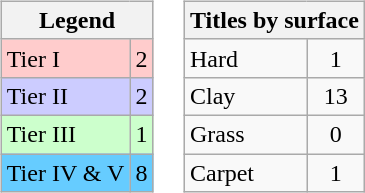<table>
<tr valign=top>
<td><br><table class="wikitable sortable mw-collapsible mw-collapsed">
<tr>
<th colspan=2>Legend</th>
</tr>
<tr bgcolor="#ffcccc">
<td>Tier I</td>
<td align="center">2</td>
</tr>
<tr bgcolor="#ccccff">
<td>Tier II</td>
<td align="center">2</td>
</tr>
<tr bgcolor="#CCFFCC">
<td>Tier III</td>
<td align="center">1</td>
</tr>
<tr bgcolor="#66CCFF">
<td>Tier IV & V</td>
<td align="center">8</td>
</tr>
</table>
</td>
<td><br><table class="wikitable sortable mw-collapsible mw-collapsed">
<tr>
<th colspan=2>Titles by surface</th>
</tr>
<tr>
<td>Hard</td>
<td align="center">1</td>
</tr>
<tr>
<td>Clay</td>
<td align="center">13</td>
</tr>
<tr>
<td>Grass</td>
<td align="center">0</td>
</tr>
<tr>
<td>Carpet</td>
<td align="center">1</td>
</tr>
</table>
</td>
</tr>
</table>
